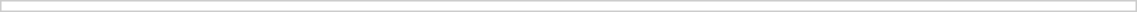<table style="border:1px solid #ccc; width:60%;">
<tr>
<td></td>
<td style="text-align:right; vertical-align:top;"></td>
</tr>
</table>
